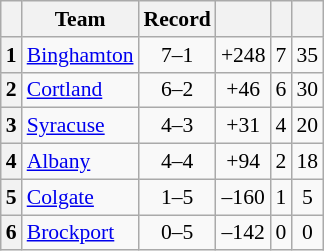<table class="wikitable sortable collapsible collapsed plainrowheaders" style="font-size:90%;">
<tr>
<th scope=col></th>
<th scope=col>Team</th>
<th scope=col>Record</th>
<th scope=col></th>
<th scope=col></th>
<th scope=col></th>
</tr>
<tr>
<th align=center>1</th>
<td><a href='#'>Binghamton</a></td>
<td align=center>7–1</td>
<td align=center>+248</td>
<td align=center>7</td>
<td align=center>35</td>
</tr>
<tr>
<th align=center>2</th>
<td><a href='#'>Cortland</a></td>
<td align=center>6–2</td>
<td align=center>+46</td>
<td align=center>6</td>
<td align=center>30</td>
</tr>
<tr>
<th align=center>3</th>
<td><a href='#'>Syracuse</a></td>
<td align=center>4–3</td>
<td align=center>+31</td>
<td align=center>4</td>
<td align=center>20</td>
</tr>
<tr>
<th align=center>4</th>
<td><a href='#'>Albany</a></td>
<td align=center>4–4</td>
<td align=center>+94</td>
<td align=center>2</td>
<td align=center>18</td>
</tr>
<tr>
<th align=center>5</th>
<td><a href='#'>Colgate</a></td>
<td align=center>1–5</td>
<td align=center>–160</td>
<td align=center>1</td>
<td align=center>5</td>
</tr>
<tr>
<th align=center>6</th>
<td><a href='#'>Brockport</a></td>
<td align=center>0–5</td>
<td align=center>–142</td>
<td align=center>0</td>
<td align=center>0</td>
</tr>
</table>
